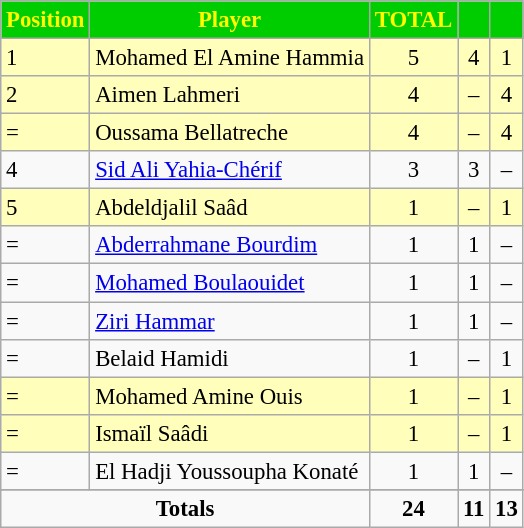<table border="0" class="wikitable" style="text-align:center;font-size:95%">
<tr>
<th scope=col style="color:#FFFF00; background:#00CD00;">Position</th>
<th scope=col style="color:#FFFF00; background:#00CD00;">Player</th>
<th scope=col style="color:#FFFF00; background:#00CD00;">TOTAL</th>
<th scope=col style="color:#FFFF00; background:#00CD00;" width=10><a href='#'></a></th>
<th scope=col style="color:#FFFF00; background:#00CD00;" width=10><a href='#'></a></th>
</tr>
<tr style="background:#ffb">
<td align=left>1</td>
<td align=left> Mohamed El Amine Hammia</td>
<td align=center>5</td>
<td>4</td>
<td>1</td>
</tr>
<tr style="background:#ffb">
<td align=left>2</td>
<td align=left> Aimen Lahmeri</td>
<td align=center>4</td>
<td>–</td>
<td>4</td>
</tr>
<tr style="background:#ffb">
<td align=left>=</td>
<td align=left> Oussama Bellatreche</td>
<td align=center>4</td>
<td>–</td>
<td>4</td>
</tr>
<tr>
<td align=left>4</td>
<td align=left> <a href='#'>Sid Ali Yahia-Chérif</a></td>
<td align=center>3</td>
<td>3</td>
<td>–</td>
</tr>
<tr style="background:#ffb">
<td align=left>5</td>
<td align=left> Abdeldjalil Saâd</td>
<td align=center>1</td>
<td>–</td>
<td>1</td>
</tr>
<tr>
<td align=left>=</td>
<td align=left> <a href='#'>Abderrahmane Bourdim</a></td>
<td align=center>1</td>
<td>1</td>
<td>–</td>
</tr>
<tr>
<td align=left>=</td>
<td align=left> <a href='#'>Mohamed Boulaouidet</a></td>
<td align=center>1</td>
<td>1</td>
<td>–</td>
</tr>
<tr>
<td align=left>=</td>
<td align=left> <a href='#'>Ziri Hammar</a></td>
<td align=center>1</td>
<td>1</td>
<td>–</td>
</tr>
<tr>
<td align=left>=</td>
<td align=left> Belaid Hamidi</td>
<td align=center>1</td>
<td>–</td>
<td>1</td>
</tr>
<tr style="background:#ffb">
<td align=left>=</td>
<td align=left> Mohamed Amine Ouis</td>
<td align=center>1</td>
<td>–</td>
<td>1</td>
</tr>
<tr style="background:#ffb">
<td align=left>=</td>
<td align=left> Ismaïl Saâdi</td>
<td align=center>1</td>
<td>–</td>
<td>1</td>
</tr>
<tr>
<td align=left>=</td>
<td align=left> El Hadji Youssoupha Konaté</td>
<td align=center>1</td>
<td>1</td>
<td>–</td>
</tr>
<tr>
</tr>
<tr class="sortbottom">
<td colspan="2"><strong>Totals</strong></td>
<td align=center><strong>24</strong></td>
<td><strong>11</strong></td>
<td><strong>13</strong></td>
</tr>
</table>
